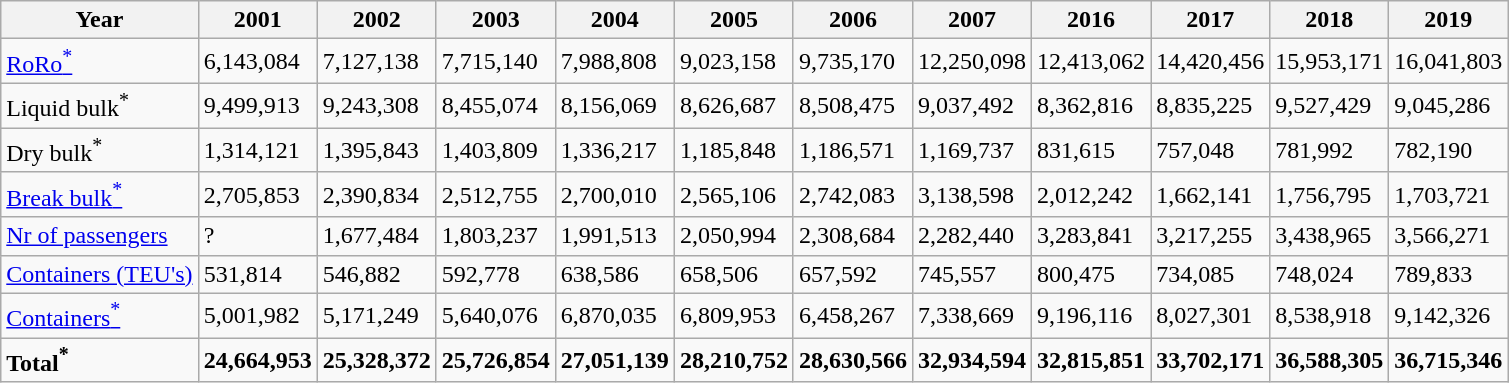<table class="wikitable" border="3">
<tr>
<th>Year</th>
<th>2001</th>
<th>2002</th>
<th>2003</th>
<th>2004</th>
<th>2005</th>
<th>2006</th>
<th>2007</th>
<th>2016</th>
<th>2017</th>
<th>2018</th>
<th>2019</th>
</tr>
<tr ---->
<td><a href='#'>RoRo<sup>*</sup></a></td>
<td>6,143,084</td>
<td>7,127,138</td>
<td>7,715,140</td>
<td>7,988,808</td>
<td>9,023,158</td>
<td>9,735,170</td>
<td>12,250,098</td>
<td>12,413,062</td>
<td>14,420,456</td>
<td>15,953,171</td>
<td>16,041,803</td>
</tr>
<tr ---->
<td>Liquid bulk<sup>*</sup></td>
<td>9,499,913</td>
<td>9,243,308</td>
<td>8,455,074</td>
<td>8,156,069</td>
<td>8,626,687</td>
<td>8,508,475</td>
<td>9,037,492</td>
<td>8,362,816</td>
<td>8,835,225</td>
<td>9,527,429</td>
<td>9,045,286</td>
</tr>
<tr ---->
<td>Dry bulk<sup>*</sup></td>
<td>1,314,121</td>
<td>1,395,843</td>
<td>1,403,809</td>
<td>1,336,217</td>
<td>1,185,848</td>
<td>1,186,571</td>
<td>1,169,737</td>
<td>831,615</td>
<td>757,048</td>
<td>781,992</td>
<td>782,190</td>
</tr>
<tr ---->
<td><a href='#'>Break bulk<sup>*</sup></a></td>
<td>2,705,853</td>
<td>2,390,834</td>
<td>2,512,755</td>
<td>2,700,010</td>
<td>2,565,106</td>
<td>2,742,083</td>
<td>3,138,598</td>
<td>2,012,242</td>
<td>1,662,141</td>
<td>1,756,795</td>
<td>1,703,721</td>
</tr>
<tr ---->
<td><a href='#'>Nr of passengers</a></td>
<td>?</td>
<td>1,677,484</td>
<td>1,803,237</td>
<td>1,991,513</td>
<td>2,050,994</td>
<td>2,308,684</td>
<td>2,282,440</td>
<td>3,283,841</td>
<td>3,217,255</td>
<td>3,438,965</td>
<td>3,566,271</td>
</tr>
<tr ---->
<td><a href='#'>Containers (TEU's)</a></td>
<td>531,814</td>
<td>546,882</td>
<td>592,778</td>
<td>638,586</td>
<td>658,506</td>
<td>657,592</td>
<td>745,557</td>
<td>800,475</td>
<td>734,085</td>
<td>748,024</td>
<td>789,833</td>
</tr>
<tr ---->
<td><a href='#'>Containers<sup>*</sup></a></td>
<td>5,001,982</td>
<td>5,171,249</td>
<td>5,640,076</td>
<td>6,870,035</td>
<td>6,809,953</td>
<td>6,458,267</td>
<td>7,338,669</td>
<td>9,196,116</td>
<td>8,027,301</td>
<td>8,538,918</td>
<td>9,142,326</td>
</tr>
<tr ---->
<td><strong>Total<sup>*</sup></strong></td>
<td><strong>24,664,953</strong></td>
<td><strong>25,328,372</strong></td>
<td><strong>25,726,854</strong></td>
<td><strong>27,051,139</strong></td>
<td><strong>28,210,752</strong></td>
<td><strong>28,630,566</strong></td>
<td><strong>32,934,594</strong></td>
<td><strong>32,815,851</strong></td>
<td><strong>33,702,171</strong></td>
<td><strong>36,588,305</strong></td>
<td><strong>36,715,346</strong></td>
</tr>
</table>
